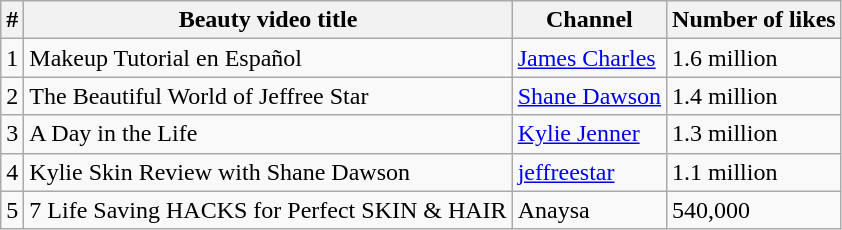<table class="wikitable">
<tr>
<th>#</th>
<th>Beauty video title</th>
<th>Channel</th>
<th>Number of likes</th>
</tr>
<tr>
<td>1</td>
<td>Makeup Tutorial en Español</td>
<td><a href='#'>James Charles</a></td>
<td>1.6 million</td>
</tr>
<tr>
<td>2</td>
<td>The Beautiful World of Jeffree Star</td>
<td><a href='#'>Shane Dawson</a></td>
<td>1.4 million</td>
</tr>
<tr>
<td>3</td>
<td>A Day in the Life</td>
<td><a href='#'>Kylie Jenner</a></td>
<td>1.3 million</td>
</tr>
<tr>
<td>4</td>
<td>Kylie Skin Review with Shane Dawson</td>
<td><a href='#'>jeffreestar</a></td>
<td>1.1 million</td>
</tr>
<tr>
<td>5</td>
<td>7 Life Saving HACKS for Perfect SKIN & HAIR</td>
<td>Anaysa</td>
<td>540,000</td>
</tr>
</table>
